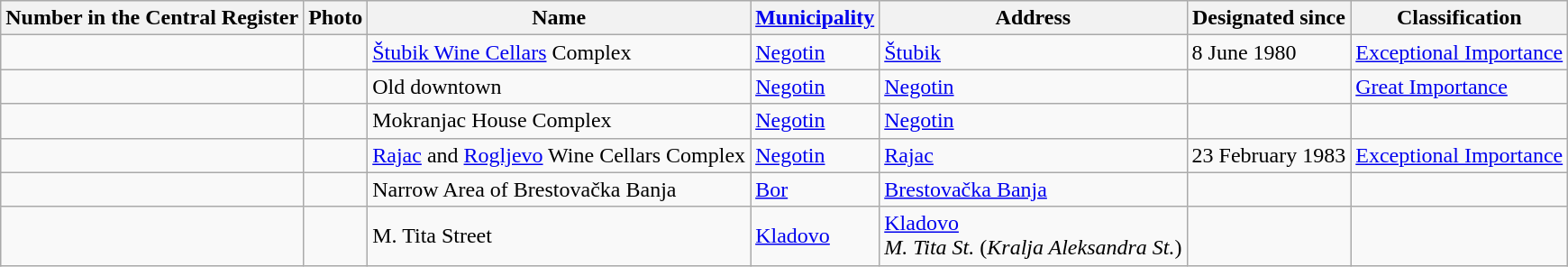<table class="wikitable sortable">
<tr>
<th>Number in the Central Register</th>
<th>Photo</th>
<th>Name</th>
<th><a href='#'>Municipality</a></th>
<th>Address</th>
<th>Designated since</th>
<th>Classification</th>
</tr>
<tr>
<td></td>
<td></td>
<td><a href='#'>Štubik Wine Cellars</a> Complex</td>
<td><a href='#'>Negotin</a></td>
<td><a href='#'>Štubik</a> <br></td>
<td>8 June 1980</td>
<td><a href='#'>Exceptional Importance</a></td>
</tr>
<tr>
<td></td>
<td></td>
<td>Old downtown</td>
<td><a href='#'>Negotin</a></td>
<td><a href='#'>Negotin</a><br></td>
<td></td>
<td><a href='#'>Great Importance</a></td>
</tr>
<tr>
<td></td>
<td></td>
<td>Mokranjac House Complex</td>
<td><a href='#'>Negotin</a></td>
<td><a href='#'>Negotin</a><br></td>
<td></td>
<td></td>
</tr>
<tr>
<td></td>
<td></td>
<td><a href='#'>Rajac</a> and <a href='#'>Rogljevo</a> Wine Cellars Complex</td>
<td><a href='#'>Negotin</a></td>
<td><a href='#'>Rajac</a> <br></td>
<td>23 February 1983</td>
<td><a href='#'>Exceptional Importance</a></td>
</tr>
<tr>
<td></td>
<td></td>
<td>Narrow Area of Brestovačka Banja</td>
<td><a href='#'>Bor</a></td>
<td><a href='#'>Brestovačka Banja</a><br></td>
<td></td>
<td></td>
</tr>
<tr>
<td></td>
<td></td>
<td>M. Tita Street</td>
<td><a href='#'>Kladovo</a></td>
<td><a href='#'>Kladovo</a><br><em>M. Tita St.</em> (<em>Kralja Aleksandra St.</em>)<br></td>
<td></td>
<td></td>
</tr>
</table>
